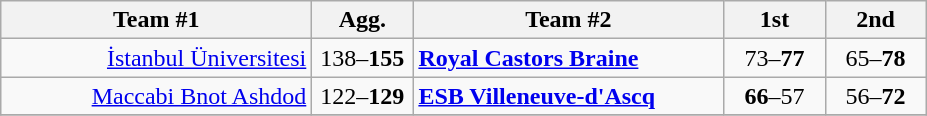<table class=wikitable style="text-align:center">
<tr>
<th width=200>Team #1</th>
<th width=60>Agg.</th>
<th width=200>Team #2</th>
<th width=60>1st</th>
<th width=60>2nd</th>
</tr>
<tr>
<td align=right><a href='#'>İstanbul Üniversitesi</a> </td>
<td>138–<strong>155</strong></td>
<td align=left> <strong><a href='#'>Royal Castors Braine</a></strong></td>
<td align=center>73–<strong>77</strong></td>
<td align=center>65–<strong>78</strong></td>
</tr>
<tr>
<td align=right><a href='#'>Maccabi Bnot Ashdod</a> </td>
<td>122–<strong>129</strong></td>
<td align=left> <strong><a href='#'>ESB Villeneuve-d'Ascq</a></strong></td>
<td align=center><strong>66</strong>–57</td>
<td align=center>56–<strong>72</strong></td>
</tr>
<tr>
</tr>
</table>
